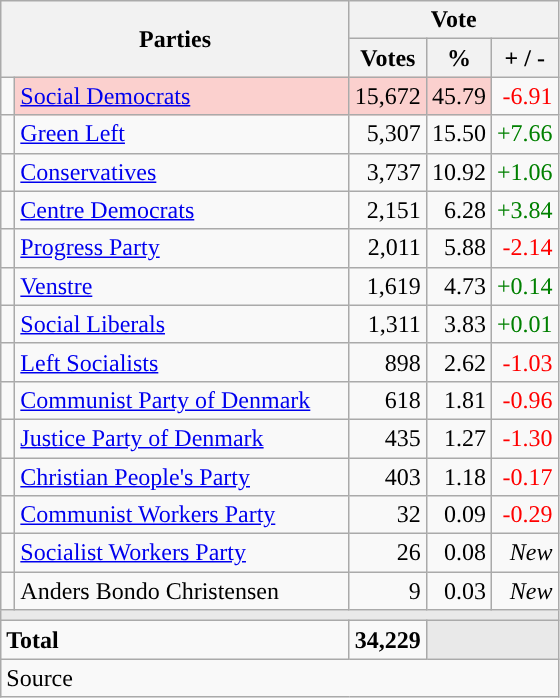<table class="wikitable" style="text-align:right;">
<tr>
<th style="text-align:centre;" rowspan="2" colspan="2" width="225">Parties</th>
<th colspan="3">Vote</th>
</tr>
<tr>
<th width="15">Votes</th>
<th width="15">%</th>
<th width="15">+ / -</th>
</tr>
<tr>
<td width="2" style="color:inherit;background:"></td>
<td bgcolor=#fbd0ce  align="left"><a href='#'>Social Democrats</a></td>
<td bgcolor=#fbd0ce>15,672</td>
<td bgcolor=#fbd0ce>45.79</td>
<td style=color:red;>-6.91</td>
</tr>
<tr>
<td width="2" style="color:inherit;background:"></td>
<td align="left"><a href='#'>Green Left</a></td>
<td>5,307</td>
<td>15.50</td>
<td style=color:green;>+7.66</td>
</tr>
<tr>
<td width="2" style="color:inherit;background:"></td>
<td align="left"><a href='#'>Conservatives</a></td>
<td>3,737</td>
<td>10.92</td>
<td style=color:green;>+1.06</td>
</tr>
<tr>
<td width="2" style="color:inherit;background:"></td>
<td align="left"><a href='#'>Centre Democrats</a></td>
<td>2,151</td>
<td>6.28</td>
<td style=color:green;>+3.84</td>
</tr>
<tr>
<td width="2" style="color:inherit;background:"></td>
<td align="left"><a href='#'>Progress Party</a></td>
<td>2,011</td>
<td>5.88</td>
<td style=color:red;>-2.14</td>
</tr>
<tr>
<td width="2" style="color:inherit;background:"></td>
<td align="left"><a href='#'>Venstre</a></td>
<td>1,619</td>
<td>4.73</td>
<td style=color:green;>+0.14</td>
</tr>
<tr>
<td width="2" style="color:inherit;background:"></td>
<td align="left"><a href='#'>Social Liberals</a></td>
<td>1,311</td>
<td>3.83</td>
<td style=color:green;>+0.01</td>
</tr>
<tr>
<td width="2" style="color:inherit;background:"></td>
<td align="left"><a href='#'>Left Socialists</a></td>
<td>898</td>
<td>2.62</td>
<td style=color:red;>-1.03</td>
</tr>
<tr>
<td width="2" style="color:inherit;background:"></td>
<td align="left"><a href='#'>Communist Party of Denmark</a></td>
<td>618</td>
<td>1.81</td>
<td style=color:red;>-0.96</td>
</tr>
<tr>
<td width="2" style="color:inherit;background:"></td>
<td align="left"><a href='#'>Justice Party of Denmark</a></td>
<td>435</td>
<td>1.27</td>
<td style=color:red;>-1.30</td>
</tr>
<tr>
<td width="2" style="color:inherit;background:"></td>
<td align="left"><a href='#'>Christian People's Party</a></td>
<td>403</td>
<td>1.18</td>
<td style=color:red;>-0.17</td>
</tr>
<tr>
<td width="2" style="color:inherit;background:"></td>
<td align="left"><a href='#'>Communist Workers Party</a></td>
<td>32</td>
<td>0.09</td>
<td style=color:red;>-0.29</td>
</tr>
<tr>
<td width="2" style="color:inherit;background:"></td>
<td align="left"><a href='#'>Socialist Workers Party</a></td>
<td>26</td>
<td>0.08</td>
<td><em>New</em></td>
</tr>
<tr>
<td width="2" style="color:inherit;background:"></td>
<td align="left">Anders Bondo Christensen</td>
<td>9</td>
<td>0.03</td>
<td><em>New</em></td>
</tr>
<tr>
<td colspan="7" bgcolor="#E9E9E9"></td>
</tr>
<tr>
<td align="left" colspan="2"><strong>Total</strong></td>
<td><strong>34,229</strong></td>
<td bgcolor="#E9E9E9" colspan="2"></td>
</tr>
<tr>
<td align="left" colspan="6">Source</td>
</tr>
</table>
